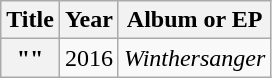<table class="wikitable plainrowheaders" style="text-align:center;">
<tr>
<th scope="col">Title</th>
<th scope="col">Year</th>
<th scope="col">Album or EP</th>
</tr>
<tr>
<th scope="row">""</th>
<td>2016</td>
<td><em>Winthersanger</em></td>
</tr>
</table>
